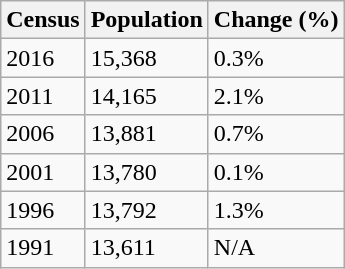<table class="wikitable">
<tr>
<th>Census</th>
<th>Population</th>
<th>Change (%)</th>
</tr>
<tr>
<td>2016</td>
<td>15,368</td>
<td>0.3%</td>
</tr>
<tr>
<td>2011</td>
<td>14,165</td>
<td>2.1%</td>
</tr>
<tr>
<td>2006</td>
<td>13,881</td>
<td>0.7%</td>
</tr>
<tr>
<td>2001</td>
<td>13,780</td>
<td>0.1%</td>
</tr>
<tr>
<td>1996</td>
<td>13,792</td>
<td>1.3%</td>
</tr>
<tr>
<td>1991</td>
<td>13,611</td>
<td>N/A</td>
</tr>
</table>
